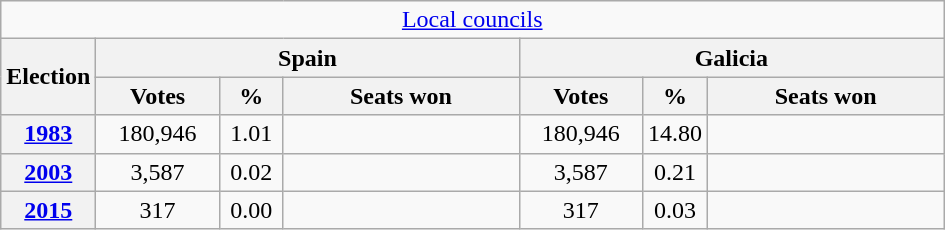<table class="wikitable" style="text-align:center;">
<tr>
<td colspan="8"><a href='#'>Local councils</a></td>
</tr>
<tr>
<th width="50px" rowspan="2">Election</th>
<th colspan="3">Spain</th>
<th colspan="3">Galicia</th>
</tr>
<tr>
<th width="75px">Votes</th>
<th width="35px">%</th>
<th width="150px">Seats won</th>
<th width="75px">Votes</th>
<th width="35px">%</th>
<th width="150px">Seats won</th>
</tr>
<tr>
<th><a href='#'>1983</a></th>
<td>180,946</td>
<td>1.01</td>
<td></td>
<td>180,946</td>
<td>14.80</td>
<td></td>
</tr>
<tr>
<th><a href='#'>2003</a></th>
<td>3,587</td>
<td>0.02</td>
<td></td>
<td>3,587</td>
<td>0.21</td>
<td></td>
</tr>
<tr>
<th><a href='#'>2015</a></th>
<td>317</td>
<td>0.00</td>
<td></td>
<td>317</td>
<td>0.03</td>
<td></td>
</tr>
</table>
